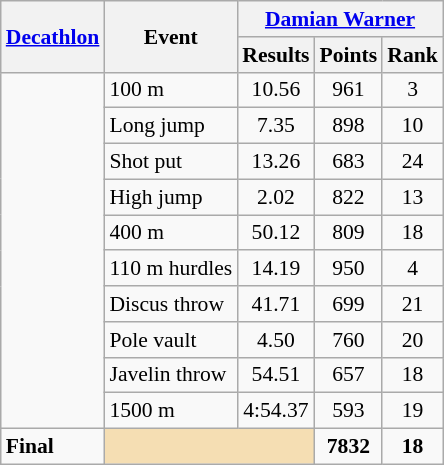<table class=wikitable style="font-size:90%">
<tr>
<th rowspan="2"><a href='#'>Decathlon</a></th>
<th rowspan="2">Event</th>
<th colspan="3"><a href='#'>Damian Warner</a></th>
</tr>
<tr>
<th>Results</th>
<th>Points</th>
<th>Rank</th>
</tr>
<tr>
<td rowspan="10"></td>
<td>100 m</td>
<td align=center>10.56</td>
<td align=center>961</td>
<td align=center>3</td>
</tr>
<tr>
<td>Long jump</td>
<td align=center>7.35</td>
<td align=center>898</td>
<td align=center>10</td>
</tr>
<tr>
<td>Shot put</td>
<td align=center>13.26</td>
<td align=center>683</td>
<td align=center>24</td>
</tr>
<tr>
<td>High jump</td>
<td align=center>2.02</td>
<td align=center>822</td>
<td align=center>13</td>
</tr>
<tr>
<td>400 m</td>
<td align=center>50.12</td>
<td align=center>809</td>
<td align=center>18</td>
</tr>
<tr>
<td>110 m hurdles</td>
<td align=center>14.19</td>
<td align=center>950</td>
<td align=center>4</td>
</tr>
<tr>
<td>Discus throw</td>
<td align=center>41.71</td>
<td align=center>699</td>
<td align=center>21</td>
</tr>
<tr>
<td>Pole vault</td>
<td align=center>4.50</td>
<td align=center>760</td>
<td align=center>20</td>
</tr>
<tr>
<td>Javelin throw</td>
<td align=center>54.51</td>
<td align=center>657</td>
<td align=center>18</td>
</tr>
<tr>
<td>1500 m</td>
<td align=center>4:54.37</td>
<td align=center>593</td>
<td align=center>19</td>
</tr>
<tr>
<td><strong>Final</strong></td>
<td colspan="2" style="background:wheat;"></td>
<td align=center><strong>7832</strong></td>
<td align=center><strong>18</strong></td>
</tr>
</table>
